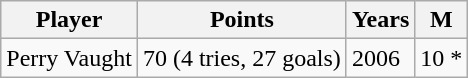<table class="wikitable" style="text-align:left;">
<tr>
<th>Player</th>
<th>Points</th>
<th>Years</th>
<th>M</th>
</tr>
<tr>
<td>Perry Vaught</td>
<td>70 (4 tries, 27 goals)</td>
<td style="text-align:left;">2006</td>
<td>10 *</td>
</tr>
</table>
